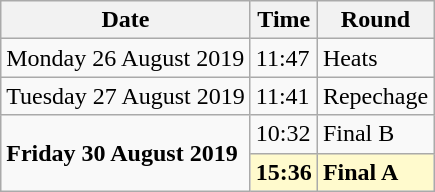<table class="wikitable">
<tr>
<th>Date</th>
<th>Time</th>
<th>Round</th>
</tr>
<tr>
<td>Monday 26 August 2019</td>
<td>11:47</td>
<td>Heats</td>
</tr>
<tr>
<td>Tuesday 27 August 2019</td>
<td>11:41</td>
<td>Repechage</td>
</tr>
<tr>
<td rowspan=2><strong>Friday 30 August 2019</strong></td>
<td>10:32</td>
<td>Final B</td>
</tr>
<tr>
<td style=background:lemonchiffon><strong>15:36</strong></td>
<td style=background:lemonchiffon><strong>Final A</strong></td>
</tr>
</table>
